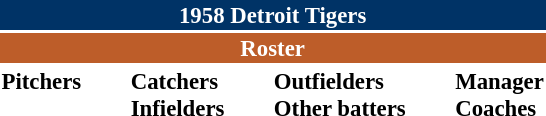<table class="toccolours" style="font-size: 95%;">
<tr>
<th colspan="10" style="background-color: #003366; color: white; text-align: center;">1958 Detroit Tigers</th>
</tr>
<tr>
<td colspan="10" style="background-color: #bd5d29; color: white; text-align: center;"><strong>Roster</strong></td>
</tr>
<tr>
<td valign="top"><strong>Pitchers</strong><br>
















</td>
<td width="25px"></td>
<td valign="top"><strong>Catchers</strong><br>




<strong>Infielders</strong>








</td>
<td width="25px"></td>
<td valign="top"><strong>Outfielders</strong><br>










<strong>Other batters</strong>
</td>
<td width="25px"></td>
<td valign="top"><strong>Manager</strong><br>

<strong>Coaches</strong>



</td>
</tr>
<tr>
</tr>
</table>
